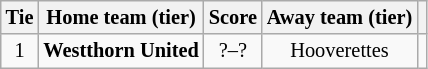<table class="wikitable" style="text-align:center; font-size:85%">
<tr>
<th>Tie</th>
<th>Home team (tier)</th>
<th>Score</th>
<th>Away team (tier)</th>
<th></th>
</tr>
<tr>
<td align="center">1</td>
<td><strong>Westthorn United</strong></td>
<td align="center">?–?</td>
<td>Hooverettes</td>
<td></td>
</tr>
</table>
